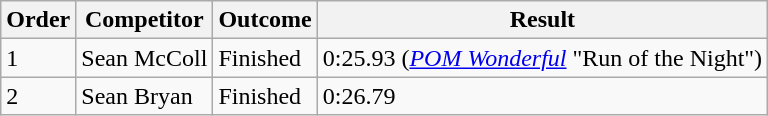<table class="wikitable sortable">
<tr>
<th>Order</th>
<th>Competitor</th>
<th>Outcome</th>
<th>Result</th>
</tr>
<tr>
<td>1</td>
<td>Sean McColl</td>
<td>Finished</td>
<td>0:25.93 (<em><a href='#'>POM Wonderful</a></em> "Run of the Night")</td>
</tr>
<tr>
<td>2</td>
<td>Sean Bryan</td>
<td>Finished</td>
<td>0:26.79</td>
</tr>
</table>
